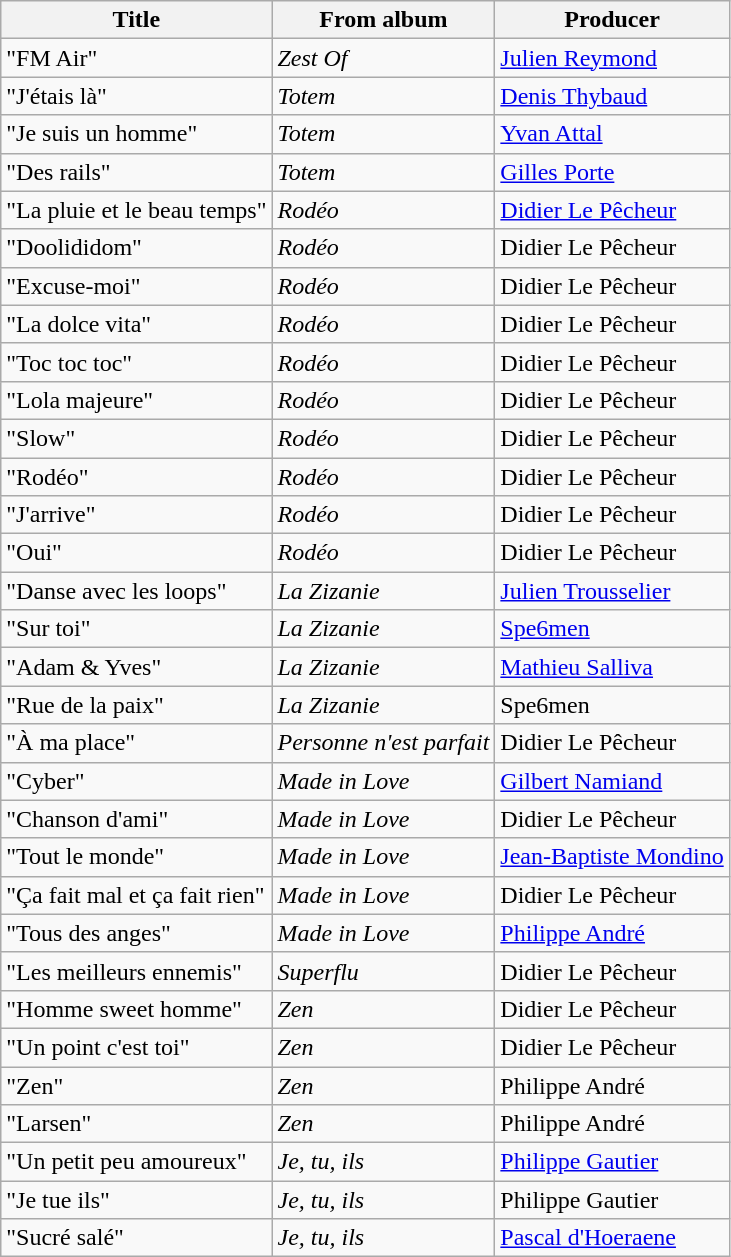<table class="wikitable">
<tr>
<th>Title</th>
<th>From album</th>
<th>Producer</th>
</tr>
<tr ---->
<td>"FM Air"</td>
<td><em>Zest Of</em></td>
<td><a href='#'>Julien Reymond</a></td>
</tr>
<tr ---->
<td>"J'étais là"</td>
<td><em>Totem</em></td>
<td><a href='#'>Denis Thybaud</a></td>
</tr>
<tr ---->
<td>"Je suis un homme"</td>
<td><em>Totem</em></td>
<td><a href='#'>Yvan Attal</a></td>
</tr>
<tr ---->
<td>"Des rails"</td>
<td><em>Totem</em></td>
<td><a href='#'>Gilles Porte</a></td>
</tr>
<tr ---->
<td>"La pluie et le beau temps"</td>
<td><em>Rodéo</em></td>
<td><a href='#'>Didier Le Pêcheur</a></td>
</tr>
<tr ---->
<td>"Doolididom"</td>
<td><em>Rodéo</em></td>
<td>Didier Le Pêcheur</td>
</tr>
<tr ---->
<td>"Excuse-moi"</td>
<td><em>Rodéo</em></td>
<td>Didier Le Pêcheur</td>
</tr>
<tr ---->
<td>"La dolce vita"</td>
<td><em>Rodéo</em></td>
<td>Didier Le Pêcheur</td>
</tr>
<tr ---->
<td>"Toc toc toc"</td>
<td><em>Rodéo</em></td>
<td>Didier Le Pêcheur</td>
</tr>
<tr ---->
<td>"Lola majeure"</td>
<td><em>Rodéo</em></td>
<td>Didier Le Pêcheur</td>
</tr>
<tr ---->
<td>"Slow"</td>
<td><em>Rodéo</em></td>
<td>Didier Le Pêcheur</td>
</tr>
<tr ---->
<td>"Rodéo"</td>
<td><em>Rodéo</em></td>
<td>Didier Le Pêcheur</td>
</tr>
<tr ---->
<td>"J'arrive"</td>
<td><em>Rodéo</em></td>
<td>Didier Le Pêcheur</td>
</tr>
<tr ---->
<td>"Oui"</td>
<td><em>Rodéo</em></td>
<td>Didier Le Pêcheur</td>
</tr>
<tr ---->
<td>"Danse avec les loops"</td>
<td><em>La Zizanie</em></td>
<td><a href='#'>Julien Trousselier</a></td>
</tr>
<tr ---->
<td>"Sur toi"</td>
<td><em>La Zizanie</em></td>
<td><a href='#'>Spe6men</a></td>
</tr>
<tr ---->
<td>"Adam & Yves"</td>
<td><em>La Zizanie</em></td>
<td><a href='#'>Mathieu Salliva</a></td>
</tr>
<tr ---->
<td>"Rue de la paix"</td>
<td><em>La Zizanie</em></td>
<td>Spe6men</td>
</tr>
<tr ---->
<td>"À ma place"</td>
<td><em>Personne n'est parfait</em></td>
<td>Didier Le Pêcheur</td>
</tr>
<tr ---->
<td>"Cyber"</td>
<td><em>Made in Love</em></td>
<td><a href='#'>Gilbert Namiand</a></td>
</tr>
<tr ---->
<td>"Chanson d'ami"</td>
<td><em>Made in Love</em></td>
<td>Didier Le Pêcheur</td>
</tr>
<tr ---->
<td>"Tout le monde"</td>
<td><em>Made in Love</em></td>
<td><a href='#'>Jean-Baptiste Mondino</a></td>
</tr>
<tr ---->
<td>"Ça fait mal et ça fait rien"</td>
<td><em>Made in Love</em></td>
<td>Didier Le Pêcheur</td>
</tr>
<tr ---->
<td>"Tous des anges"</td>
<td><em>Made in Love</em></td>
<td><a href='#'>Philippe André</a></td>
</tr>
<tr ---->
<td>"Les meilleurs ennemis"</td>
<td><em>Superflu</em></td>
<td>Didier Le Pêcheur</td>
</tr>
<tr ---->
<td>"Homme sweet homme"</td>
<td><em>Zen</em></td>
<td>Didier Le Pêcheur</td>
</tr>
<tr ---->
<td>"Un point c'est toi"</td>
<td><em>Zen</em></td>
<td>Didier Le Pêcheur</td>
</tr>
<tr ---->
<td>"Zen"</td>
<td><em>Zen</em></td>
<td>Philippe André</td>
</tr>
<tr ---->
<td>"Larsen"</td>
<td><em>Zen</em></td>
<td>Philippe André</td>
</tr>
<tr ---->
<td>"Un petit peu amoureux"</td>
<td><em>Je, tu, ils</em></td>
<td><a href='#'>Philippe Gautier</a></td>
</tr>
<tr ---->
<td>"Je tue ils"</td>
<td><em>Je, tu, ils</em></td>
<td>Philippe Gautier</td>
</tr>
<tr ---->
<td>"Sucré salé"</td>
<td><em>Je, tu, ils</em></td>
<td><a href='#'>Pascal d'Hoeraene</a></td>
</tr>
</table>
